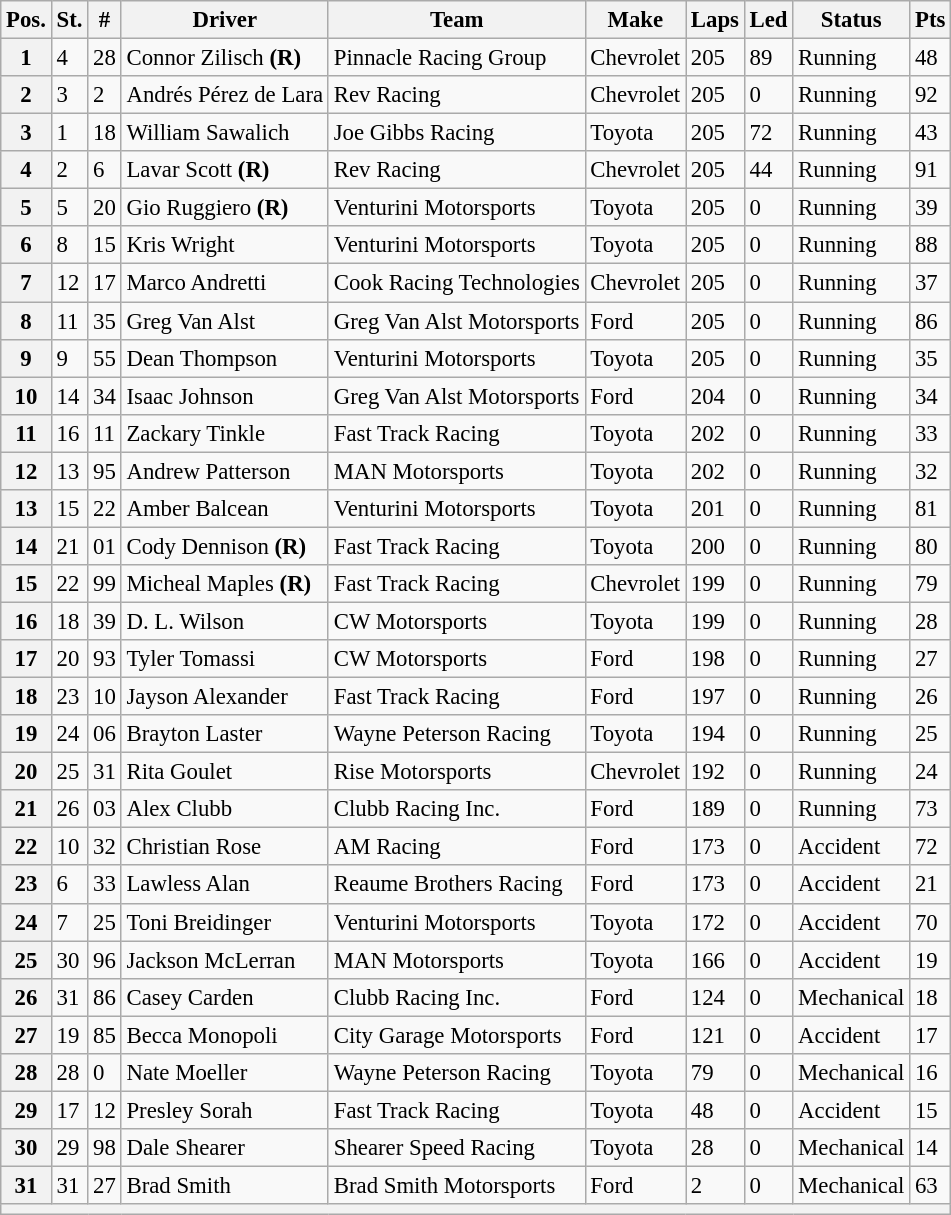<table class="wikitable" style="font-size:95%">
<tr>
<th>Pos.</th>
<th>St.</th>
<th>#</th>
<th>Driver</th>
<th>Team</th>
<th>Make</th>
<th>Laps</th>
<th>Led</th>
<th>Status</th>
<th>Pts</th>
</tr>
<tr>
<th>1</th>
<td>4</td>
<td>28</td>
<td>Connor Zilisch <strong>(R)</strong></td>
<td>Pinnacle Racing Group</td>
<td>Chevrolet</td>
<td>205</td>
<td>89</td>
<td>Running</td>
<td>48</td>
</tr>
<tr>
<th>2</th>
<td>3</td>
<td>2</td>
<td>Andrés Pérez de Lara</td>
<td>Rev Racing</td>
<td>Chevrolet</td>
<td>205</td>
<td>0</td>
<td>Running</td>
<td>92</td>
</tr>
<tr>
<th>3</th>
<td>1</td>
<td>18</td>
<td>William Sawalich</td>
<td>Joe Gibbs Racing</td>
<td>Toyota</td>
<td>205</td>
<td>72</td>
<td>Running</td>
<td>43</td>
</tr>
<tr>
<th>4</th>
<td>2</td>
<td>6</td>
<td>Lavar Scott <strong>(R)</strong></td>
<td>Rev Racing</td>
<td>Chevrolet</td>
<td>205</td>
<td>44</td>
<td>Running</td>
<td>91</td>
</tr>
<tr>
<th>5</th>
<td>5</td>
<td>20</td>
<td>Gio Ruggiero <strong>(R)</strong></td>
<td>Venturini Motorsports</td>
<td>Toyota</td>
<td>205</td>
<td>0</td>
<td>Running</td>
<td>39</td>
</tr>
<tr>
<th>6</th>
<td>8</td>
<td>15</td>
<td>Kris Wright</td>
<td>Venturini Motorsports</td>
<td>Toyota</td>
<td>205</td>
<td>0</td>
<td>Running</td>
<td>88</td>
</tr>
<tr>
<th>7</th>
<td>12</td>
<td>17</td>
<td>Marco Andretti</td>
<td>Cook Racing Technologies</td>
<td>Chevrolet</td>
<td>205</td>
<td>0</td>
<td>Running</td>
<td>37</td>
</tr>
<tr>
<th>8</th>
<td>11</td>
<td>35</td>
<td>Greg Van Alst</td>
<td>Greg Van Alst Motorsports</td>
<td>Ford</td>
<td>205</td>
<td>0</td>
<td>Running</td>
<td>86</td>
</tr>
<tr>
<th>9</th>
<td>9</td>
<td>55</td>
<td>Dean Thompson</td>
<td>Venturini Motorsports</td>
<td>Toyota</td>
<td>205</td>
<td>0</td>
<td>Running</td>
<td>35</td>
</tr>
<tr>
<th>10</th>
<td>14</td>
<td>34</td>
<td>Isaac Johnson</td>
<td>Greg Van Alst Motorsports</td>
<td>Ford</td>
<td>204</td>
<td>0</td>
<td>Running</td>
<td>34</td>
</tr>
<tr>
<th>11</th>
<td>16</td>
<td>11</td>
<td>Zackary Tinkle</td>
<td>Fast Track Racing</td>
<td>Toyota</td>
<td>202</td>
<td>0</td>
<td>Running</td>
<td>33</td>
</tr>
<tr>
<th>12</th>
<td>13</td>
<td>95</td>
<td>Andrew Patterson</td>
<td>MAN Motorsports</td>
<td>Toyota</td>
<td>202</td>
<td>0</td>
<td>Running</td>
<td>32</td>
</tr>
<tr>
<th>13</th>
<td>15</td>
<td>22</td>
<td>Amber Balcean</td>
<td>Venturini Motorsports</td>
<td>Toyota</td>
<td>201</td>
<td>0</td>
<td>Running</td>
<td>81</td>
</tr>
<tr>
<th>14</th>
<td>21</td>
<td>01</td>
<td>Cody Dennison <strong>(R)</strong></td>
<td>Fast Track Racing</td>
<td>Toyota</td>
<td>200</td>
<td>0</td>
<td>Running</td>
<td>80</td>
</tr>
<tr>
<th>15</th>
<td>22</td>
<td>99</td>
<td>Micheal Maples <strong>(R)</strong></td>
<td>Fast Track Racing</td>
<td>Chevrolet</td>
<td>199</td>
<td>0</td>
<td>Running</td>
<td>79</td>
</tr>
<tr>
<th>16</th>
<td>18</td>
<td>39</td>
<td>D. L. Wilson</td>
<td>CW Motorsports</td>
<td>Toyota</td>
<td>199</td>
<td>0</td>
<td>Running</td>
<td>28</td>
</tr>
<tr>
<th>17</th>
<td>20</td>
<td>93</td>
<td>Tyler Tomassi</td>
<td>CW Motorsports</td>
<td>Ford</td>
<td>198</td>
<td>0</td>
<td>Running</td>
<td>27</td>
</tr>
<tr>
<th>18</th>
<td>23</td>
<td>10</td>
<td>Jayson Alexander</td>
<td>Fast Track Racing</td>
<td>Ford</td>
<td>197</td>
<td>0</td>
<td>Running</td>
<td>26</td>
</tr>
<tr>
<th>19</th>
<td>24</td>
<td>06</td>
<td>Brayton Laster</td>
<td>Wayne Peterson Racing</td>
<td>Toyota</td>
<td>194</td>
<td>0</td>
<td>Running</td>
<td>25</td>
</tr>
<tr>
<th>20</th>
<td>25</td>
<td>31</td>
<td>Rita Goulet</td>
<td>Rise Motorsports</td>
<td>Chevrolet</td>
<td>192</td>
<td>0</td>
<td>Running</td>
<td>24</td>
</tr>
<tr>
<th>21</th>
<td>26</td>
<td>03</td>
<td>Alex Clubb</td>
<td>Clubb Racing Inc.</td>
<td>Ford</td>
<td>189</td>
<td>0</td>
<td>Running</td>
<td>73</td>
</tr>
<tr>
<th>22</th>
<td>10</td>
<td>32</td>
<td>Christian Rose</td>
<td>AM Racing</td>
<td>Ford</td>
<td>173</td>
<td>0</td>
<td>Accident</td>
<td>72</td>
</tr>
<tr>
<th>23</th>
<td>6</td>
<td>33</td>
<td>Lawless Alan</td>
<td>Reaume Brothers Racing</td>
<td>Ford</td>
<td>173</td>
<td>0</td>
<td>Accident</td>
<td>21</td>
</tr>
<tr>
<th>24</th>
<td>7</td>
<td>25</td>
<td>Toni Breidinger</td>
<td>Venturini Motorsports</td>
<td>Toyota</td>
<td>172</td>
<td>0</td>
<td>Accident</td>
<td>70</td>
</tr>
<tr>
<th>25</th>
<td>30</td>
<td>96</td>
<td>Jackson McLerran</td>
<td>MAN Motorsports</td>
<td>Toyota</td>
<td>166</td>
<td>0</td>
<td>Accident</td>
<td>19</td>
</tr>
<tr>
<th>26</th>
<td>31</td>
<td>86</td>
<td>Casey Carden</td>
<td>Clubb Racing Inc.</td>
<td>Ford</td>
<td>124</td>
<td>0</td>
<td>Mechanical</td>
<td>18</td>
</tr>
<tr>
<th>27</th>
<td>19</td>
<td>85</td>
<td>Becca Monopoli</td>
<td>City Garage Motorsports</td>
<td>Ford</td>
<td>121</td>
<td>0</td>
<td>Accident</td>
<td>17</td>
</tr>
<tr>
<th>28</th>
<td>28</td>
<td>0</td>
<td>Nate Moeller</td>
<td>Wayne Peterson Racing</td>
<td>Toyota</td>
<td>79</td>
<td>0</td>
<td>Mechanical</td>
<td>16</td>
</tr>
<tr>
<th>29</th>
<td>17</td>
<td>12</td>
<td>Presley Sorah</td>
<td>Fast Track Racing</td>
<td>Toyota</td>
<td>48</td>
<td>0</td>
<td>Accident</td>
<td>15</td>
</tr>
<tr>
<th>30</th>
<td>29</td>
<td>98</td>
<td>Dale Shearer</td>
<td>Shearer Speed Racing</td>
<td>Toyota</td>
<td>28</td>
<td>0</td>
<td>Mechanical</td>
<td>14</td>
</tr>
<tr>
<th>31</th>
<td>31</td>
<td>27</td>
<td>Brad Smith</td>
<td>Brad Smith Motorsports</td>
<td>Ford</td>
<td>2</td>
<td>0</td>
<td>Mechanical</td>
<td>63</td>
</tr>
<tr>
<th colspan="10"></th>
</tr>
</table>
